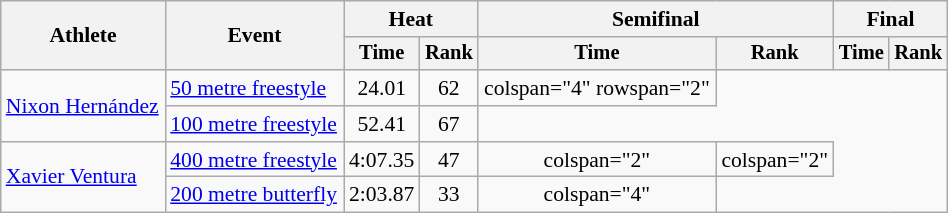<table class="wikitable" style="text-align:center; font-size:90%; width:50%;">
<tr>
<th rowspan="2">Athlete</th>
<th rowspan="2">Event</th>
<th colspan="2">Heat</th>
<th colspan="2">Semifinal</th>
<th colspan="2">Final</th>
</tr>
<tr style="font-size:95%">
<th>Time</th>
<th>Rank</th>
<th>Time</th>
<th>Rank</th>
<th>Time</th>
<th>Rank</th>
</tr>
<tr align=center>
<td align=left rowspan="2"><a href='#'>Nixon Hernández</a></td>
<td align=left><a href='#'>50 metre freestyle</a></td>
<td>24.01</td>
<td>62</td>
<td>colspan="4" rowspan="2" </td>
</tr>
<tr align=center>
<td align=left><a href='#'>100 metre freestyle</a></td>
<td>52.41</td>
<td>67</td>
</tr>
<tr align=center>
<td align=left rowspan="2"><a href='#'>Xavier Ventura</a></td>
<td align=left><a href='#'>400 metre freestyle</a></td>
<td>4:07.35</td>
<td>47</td>
<td>colspan="2"  </td>
<td>colspan="2"  </td>
</tr>
<tr align=center>
<td align=left><a href='#'>200 metre butterfly</a></td>
<td>2:03.87</td>
<td>33</td>
<td>colspan="4"  </td>
</tr>
</table>
